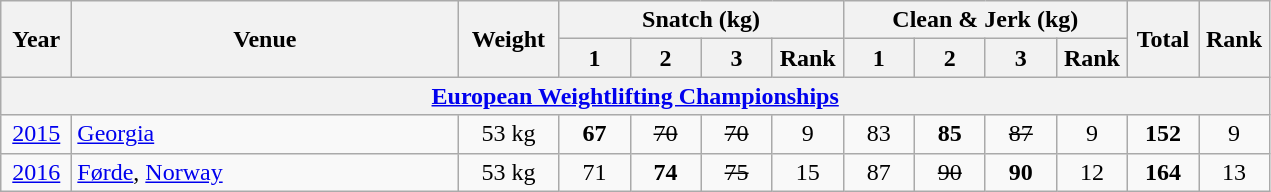<table class = "wikitable" style="text-align:center;">
<tr>
<th rowspan=2 width=40>Year</th>
<th rowspan=2 width=250>Venue</th>
<th rowspan=2 width=60>Weight</th>
<th colspan=4>Snatch (kg)</th>
<th colspan=4>Clean & Jerk (kg)</th>
<th rowspan=2 width=40>Total</th>
<th rowspan=2 width=40>Rank</th>
</tr>
<tr>
<th width=40>1</th>
<th width=40>2</th>
<th width=40>3</th>
<th width=40>Rank</th>
<th width=40>1</th>
<th width=40>2</th>
<th width=40>3</th>
<th width=40>Rank</th>
</tr>
<tr>
<th colspan=13><a href='#'>European Weightlifting Championships</a></th>
</tr>
<tr>
<td><a href='#'>2015</a></td>
<td align=left><a href='#'>Georgia</a></td>
<td>53 kg</td>
<td><strong>67</strong></td>
<td><s>70</s></td>
<td><s>70</s></td>
<td>9</td>
<td>83</td>
<td><strong>85</strong></td>
<td><s>87</s></td>
<td>9</td>
<td><strong>152</strong></td>
<td>9</td>
</tr>
<tr>
<td><a href='#'>2016</a></td>
<td align=left><a href='#'>Førde</a>, <a href='#'>Norway</a></td>
<td>53 kg</td>
<td>71</td>
<td><strong>74</strong></td>
<td><s> 75</s></td>
<td>15</td>
<td>87</td>
<td><s> 90</s></td>
<td><strong>90</strong></td>
<td>12</td>
<td><strong>164</strong></td>
<td>13</td>
</tr>
</table>
